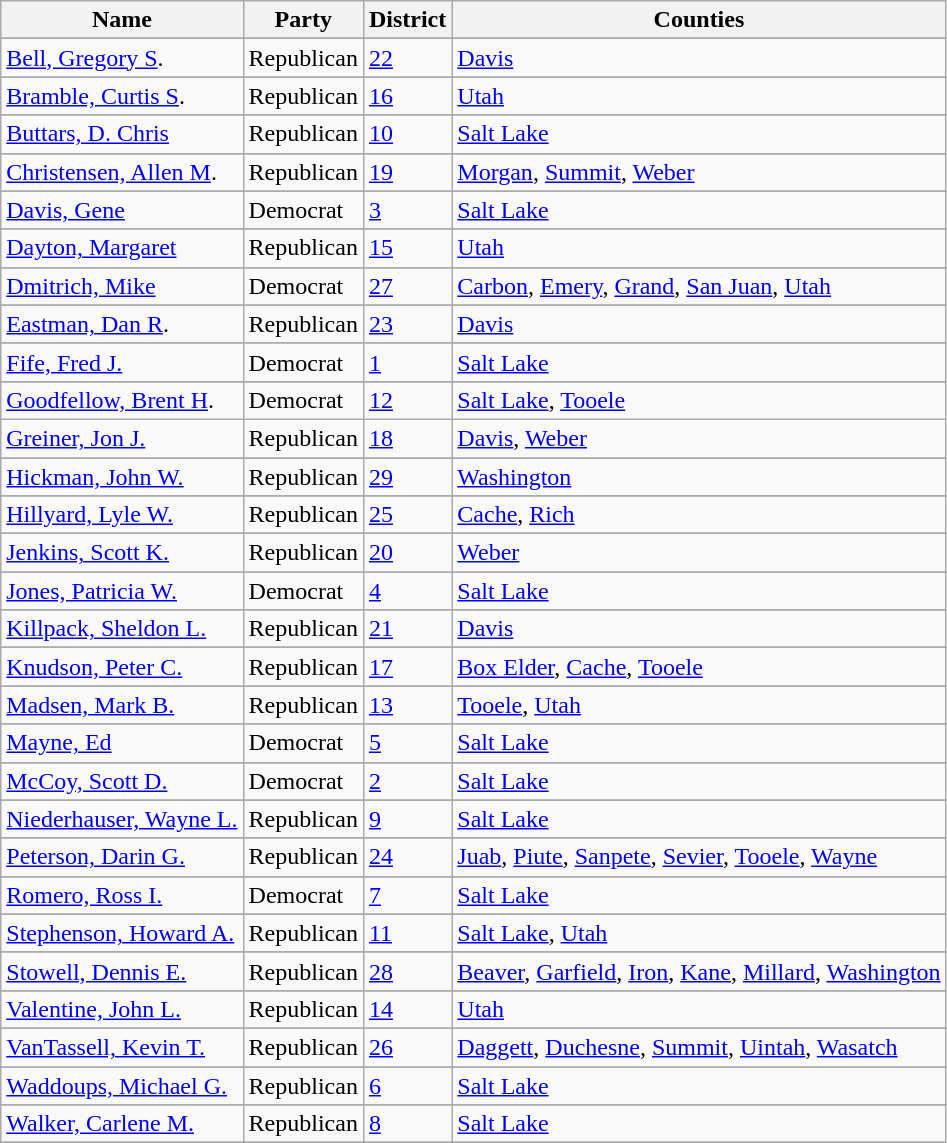<table class="wikitable">
<tr>
<th>Name</th>
<th>Party</th>
<th>District</th>
<th>Counties</th>
</tr>
<tr>
</tr>
<tr>
<td><a href='#'>Bell, Gregory S</a>.</td>
<td>Republican</td>
<td><a href='#'>22</a></td>
<td><a href='#'>Davis</a></td>
</tr>
<tr>
</tr>
<tr>
<td><a href='#'>Bramble, Curtis S</a>.</td>
<td>Republican</td>
<td><a href='#'>16</a></td>
<td><a href='#'>Utah</a></td>
</tr>
<tr>
</tr>
<tr>
<td><a href='#'>Buttars, D. Chris</a></td>
<td>Republican</td>
<td><a href='#'>10</a></td>
<td><a href='#'>Salt Lake</a></td>
</tr>
<tr>
</tr>
<tr>
<td><a href='#'>Christensen, Allen M</a>.</td>
<td>Republican</td>
<td><a href='#'>19</a></td>
<td><a href='#'>Morgan</a>, <a href='#'>Summit</a>, <a href='#'>Weber</a></td>
</tr>
<tr>
</tr>
<tr>
<td><a href='#'>Davis, Gene</a></td>
<td>Democrat</td>
<td><a href='#'>3</a></td>
<td><a href='#'>Salt Lake</a></td>
</tr>
<tr>
</tr>
<tr>
<td><a href='#'>Dayton, Margaret</a></td>
<td>Republican</td>
<td><a href='#'>15</a></td>
<td><a href='#'>Utah</a></td>
</tr>
<tr>
</tr>
<tr>
<td><a href='#'>Dmitrich, Mike</a></td>
<td>Democrat</td>
<td><a href='#'>27</a></td>
<td><a href='#'>Carbon</a>, <a href='#'>Emery</a>, <a href='#'>Grand</a>, <a href='#'>San Juan</a>, <a href='#'>Utah</a></td>
</tr>
<tr>
</tr>
<tr>
<td><a href='#'>Eastman, Dan R</a>.</td>
<td>Republican</td>
<td><a href='#'>23</a></td>
<td><a href='#'>Davis</a></td>
</tr>
<tr>
</tr>
<tr>
<td><a href='#'>Fife, Fred J.</a></td>
<td>Democrat</td>
<td><a href='#'>1</a></td>
<td><a href='#'>Salt Lake</a></td>
</tr>
<tr>
</tr>
<tr>
<td><a href='#'>Goodfellow, Brent H</a>.</td>
<td>Democrat</td>
<td><a href='#'>12</a></td>
<td><a href='#'>Salt Lake</a>, <a href='#'>Tooele</a></td>
</tr>
<tr>
<td><a href='#'>Greiner, Jon J.</a></td>
<td>Republican</td>
<td><a href='#'>18</a></td>
<td><a href='#'>Davis</a>, <a href='#'>Weber</a></td>
</tr>
<tr>
</tr>
<tr>
<td><a href='#'>Hickman, John W.</a></td>
<td>Republican</td>
<td><a href='#'>29</a></td>
<td><a href='#'>Washington</a></td>
</tr>
<tr>
</tr>
<tr>
<td><a href='#'>Hillyard, Lyle W.</a></td>
<td>Republican</td>
<td><a href='#'>25</a></td>
<td><a href='#'>Cache</a>, <a href='#'>Rich</a></td>
</tr>
<tr>
</tr>
<tr>
<td><a href='#'>Jenkins, Scott K.</a></td>
<td>Republican</td>
<td><a href='#'>20</a></td>
<td><a href='#'>Weber</a></td>
</tr>
<tr>
</tr>
<tr>
<td><a href='#'>Jones, Patricia W.</a></td>
<td>Democrat</td>
<td><a href='#'>4</a></td>
<td><a href='#'>Salt Lake</a></td>
</tr>
<tr>
</tr>
<tr>
<td><a href='#'>Killpack, Sheldon L.</a></td>
<td>Republican</td>
<td><a href='#'>21</a></td>
<td><a href='#'>Davis</a></td>
</tr>
<tr>
</tr>
<tr>
<td><a href='#'>Knudson, Peter C.</a></td>
<td>Republican</td>
<td><a href='#'>17</a></td>
<td><a href='#'>Box Elder</a>, <a href='#'>Cache</a>, <a href='#'>Tooele</a></td>
</tr>
<tr>
</tr>
<tr>
<td><a href='#'>Madsen, Mark B.</a></td>
<td>Republican</td>
<td><a href='#'>13</a></td>
<td><a href='#'>Tooele</a>, <a href='#'>Utah</a></td>
</tr>
<tr>
</tr>
<tr>
<td><a href='#'>Mayne, Ed</a></td>
<td>Democrat</td>
<td><a href='#'>5</a></td>
<td><a href='#'>Salt Lake</a></td>
</tr>
<tr>
</tr>
<tr>
<td><a href='#'>McCoy, Scott D.</a></td>
<td>Democrat</td>
<td><a href='#'>2</a></td>
<td><a href='#'>Salt Lake</a></td>
</tr>
<tr>
</tr>
<tr>
<td><a href='#'>Niederhauser, Wayne L.</a></td>
<td>Republican</td>
<td><a href='#'>9</a></td>
<td><a href='#'>Salt Lake</a></td>
</tr>
<tr>
</tr>
<tr>
<td><a href='#'>Peterson, Darin G.</a></td>
<td>Republican</td>
<td><a href='#'>24</a></td>
<td><a href='#'>Juab</a>, <a href='#'>Piute</a>, <a href='#'>Sanpete</a>, <a href='#'>Sevier</a>, <a href='#'>Tooele</a>, <a href='#'>Wayne</a></td>
</tr>
<tr>
</tr>
<tr>
<td><a href='#'>Romero, Ross I.</a></td>
<td>Democrat</td>
<td><a href='#'>7</a></td>
<td><a href='#'>Salt Lake</a></td>
</tr>
<tr>
</tr>
<tr>
<td><a href='#'>Stephenson, Howard A.</a></td>
<td>Republican</td>
<td><a href='#'>11</a></td>
<td><a href='#'>Salt Lake</a>, <a href='#'>Utah</a></td>
</tr>
<tr>
</tr>
<tr>
<td><a href='#'>Stowell, Dennis E.</a></td>
<td>Republican</td>
<td><a href='#'>28</a></td>
<td><a href='#'>Beaver</a>, <a href='#'>Garfield</a>, <a href='#'>Iron</a>, <a href='#'>Kane</a>, <a href='#'>Millard</a>, <a href='#'>Washington</a></td>
</tr>
<tr>
</tr>
<tr>
<td><a href='#'>Valentine, John L.</a></td>
<td>Republican</td>
<td><a href='#'>14</a></td>
<td><a href='#'>Utah</a></td>
</tr>
<tr>
</tr>
<tr>
<td><a href='#'>VanTassell, Kevin T.</a></td>
<td>Republican</td>
<td><a href='#'>26</a></td>
<td><a href='#'>Daggett</a>, <a href='#'>Duchesne</a>, <a href='#'>Summit</a>, <a href='#'>Uintah</a>, <a href='#'>Wasatch</a></td>
</tr>
<tr>
</tr>
<tr>
<td><a href='#'>Waddoups, Michael G.</a></td>
<td>Republican</td>
<td><a href='#'>6</a></td>
<td><a href='#'>Salt Lake</a></td>
</tr>
<tr>
</tr>
<tr>
<td><a href='#'>Walker, Carlene M.</a></td>
<td>Republican</td>
<td><a href='#'>8</a></td>
<td><a href='#'>Salt Lake</a></td>
</tr>
<tr>
</tr>
</table>
